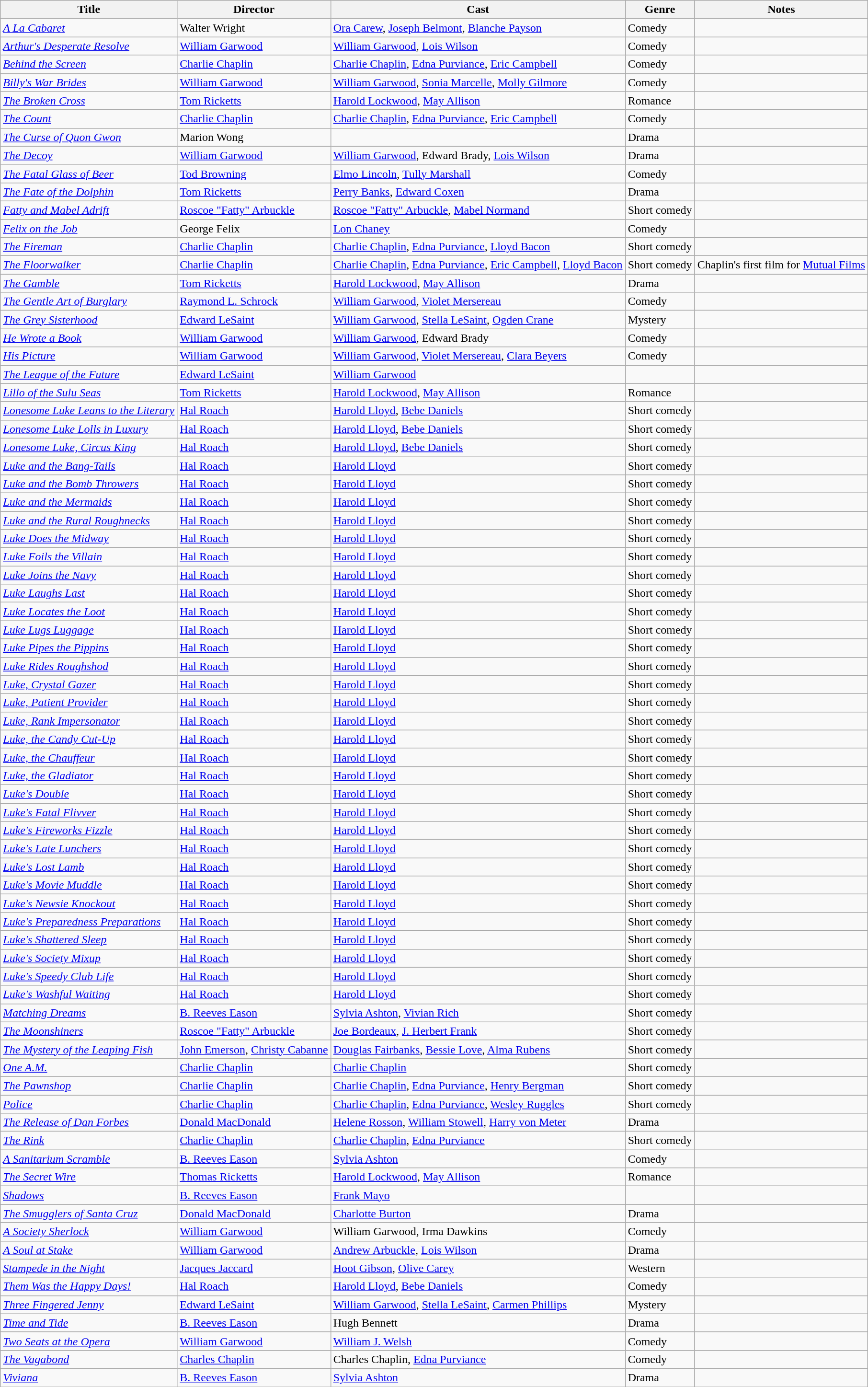<table class="wikitable">
<tr>
<th>Title</th>
<th>Director</th>
<th>Cast</th>
<th>Genre</th>
<th>Notes</th>
</tr>
<tr>
<td><em><a href='#'>A La Cabaret</a></em></td>
<td>Walter Wright</td>
<td><a href='#'>Ora Carew</a>, <a href='#'>Joseph Belmont</a>, <a href='#'>Blanche Payson</a></td>
<td>Comedy</td>
<td></td>
</tr>
<tr>
<td><em><a href='#'>Arthur's Desperate Resolve</a></em></td>
<td><a href='#'>William Garwood</a></td>
<td><a href='#'>William Garwood</a>, <a href='#'>Lois Wilson</a></td>
<td>Comedy</td>
<td></td>
</tr>
<tr>
<td><em><a href='#'>Behind the Screen</a></em></td>
<td><a href='#'>Charlie Chaplin</a></td>
<td><a href='#'>Charlie Chaplin</a>, <a href='#'>Edna Purviance</a>, <a href='#'>Eric Campbell</a></td>
<td>Comedy</td>
<td></td>
</tr>
<tr>
<td><em><a href='#'>Billy's War Brides</a></em></td>
<td><a href='#'>William Garwood</a></td>
<td><a href='#'>William Garwood</a>, <a href='#'>Sonia Marcelle</a>, <a href='#'>Molly Gilmore</a></td>
<td>Comedy</td>
<td></td>
</tr>
<tr>
<td><em><a href='#'>The Broken Cross</a></em></td>
<td><a href='#'>Tom Ricketts</a></td>
<td><a href='#'>Harold Lockwood</a>, <a href='#'>May Allison</a></td>
<td>Romance</td>
<td></td>
</tr>
<tr>
<td><em><a href='#'>The Count</a></em></td>
<td><a href='#'>Charlie Chaplin</a></td>
<td><a href='#'>Charlie Chaplin</a>, <a href='#'>Edna Purviance</a>, <a href='#'>Eric Campbell</a></td>
<td>Comedy</td>
<td></td>
</tr>
<tr>
<td><em><a href='#'>The Curse of Quon Gwon</a></em></td>
<td>Marion Wong</td>
<td></td>
<td>Drama</td>
<td></td>
</tr>
<tr>
<td><em><a href='#'>The Decoy</a></em></td>
<td><a href='#'>William Garwood</a></td>
<td><a href='#'>William Garwood</a>, Edward Brady, <a href='#'>Lois Wilson</a></td>
<td>Drama</td>
<td></td>
</tr>
<tr>
<td><em><a href='#'>The Fatal Glass of Beer</a></em></td>
<td><a href='#'>Tod Browning</a></td>
<td><a href='#'>Elmo Lincoln</a>, <a href='#'>Tully Marshall</a></td>
<td>Comedy</td>
<td></td>
</tr>
<tr>
<td><em><a href='#'>The Fate of the Dolphin</a></em></td>
<td><a href='#'>Tom Ricketts</a></td>
<td><a href='#'>Perry Banks</a>, <a href='#'>Edward Coxen</a></td>
<td>Drama</td>
<td></td>
</tr>
<tr>
<td><em><a href='#'>Fatty and Mabel Adrift</a></em></td>
<td><a href='#'>Roscoe "Fatty" Arbuckle</a></td>
<td><a href='#'>Roscoe "Fatty" Arbuckle</a>, <a href='#'>Mabel Normand</a></td>
<td>Short comedy</td>
<td></td>
</tr>
<tr>
<td><em><a href='#'>Felix on the Job</a></em></td>
<td>George Felix</td>
<td><a href='#'>Lon Chaney</a></td>
<td>Comedy</td>
<td></td>
</tr>
<tr>
<td><em><a href='#'>The Fireman</a></em></td>
<td><a href='#'>Charlie Chaplin</a></td>
<td><a href='#'>Charlie Chaplin</a>, <a href='#'>Edna Purviance</a>, <a href='#'>Lloyd Bacon</a></td>
<td>Short comedy</td>
<td></td>
</tr>
<tr>
<td><em><a href='#'>The Floorwalker</a></em></td>
<td><a href='#'>Charlie Chaplin</a></td>
<td><a href='#'>Charlie Chaplin</a>, <a href='#'>Edna Purviance</a>, <a href='#'>Eric Campbell</a>, <a href='#'>Lloyd Bacon</a></td>
<td>Short comedy</td>
<td>Chaplin's first film for <a href='#'>Mutual Films</a></td>
</tr>
<tr>
<td><em><a href='#'>The Gamble</a></em></td>
<td><a href='#'>Tom Ricketts</a></td>
<td><a href='#'>Harold Lockwood</a>, <a href='#'>May Allison</a></td>
<td>Drama</td>
<td></td>
</tr>
<tr>
<td><em><a href='#'>The Gentle Art of Burglary</a></em></td>
<td><a href='#'>Raymond L. Schrock</a></td>
<td><a href='#'>William Garwood</a>, <a href='#'>Violet Mersereau</a></td>
<td>Comedy</td>
<td></td>
</tr>
<tr>
<td><em><a href='#'>The Grey Sisterhood</a></em></td>
<td><a href='#'>Edward LeSaint</a></td>
<td><a href='#'>William Garwood</a>, <a href='#'>Stella LeSaint</a>, <a href='#'>Ogden Crane</a></td>
<td>Mystery</td>
<td></td>
</tr>
<tr>
<td><em><a href='#'>He Wrote a Book</a></em></td>
<td><a href='#'>William Garwood</a></td>
<td><a href='#'>William Garwood</a>, Edward Brady</td>
<td>Comedy</td>
<td></td>
</tr>
<tr>
<td><em><a href='#'>His Picture</a></em></td>
<td><a href='#'>William Garwood</a></td>
<td><a href='#'>William Garwood</a>, <a href='#'>Violet Mersereau</a>, <a href='#'>Clara Beyers</a></td>
<td>Comedy</td>
<td></td>
</tr>
<tr>
<td><em><a href='#'>The League of the Future</a></em></td>
<td><a href='#'>Edward LeSaint</a></td>
<td><a href='#'>William Garwood</a></td>
<td></td>
<td></td>
</tr>
<tr>
<td><em><a href='#'>Lillo of the Sulu Seas</a></em></td>
<td><a href='#'>Tom Ricketts</a></td>
<td><a href='#'>Harold Lockwood</a>, <a href='#'>May Allison</a></td>
<td>Romance</td>
<td></td>
</tr>
<tr>
<td><em><a href='#'>Lonesome Luke Leans to the Literary</a></em></td>
<td><a href='#'>Hal Roach</a></td>
<td><a href='#'>Harold Lloyd</a>, <a href='#'>Bebe Daniels</a></td>
<td>Short comedy</td>
<td></td>
</tr>
<tr>
<td><em><a href='#'>Lonesome Luke Lolls in Luxury</a></em></td>
<td><a href='#'>Hal Roach</a></td>
<td><a href='#'>Harold Lloyd</a>, <a href='#'>Bebe Daniels</a></td>
<td>Short comedy</td>
<td></td>
</tr>
<tr>
<td><em><a href='#'>Lonesome Luke, Circus King</a></em></td>
<td><a href='#'>Hal Roach</a></td>
<td><a href='#'>Harold Lloyd</a>, <a href='#'>Bebe Daniels</a></td>
<td>Short comedy</td>
<td></td>
</tr>
<tr>
<td><em><a href='#'>Luke and the Bang-Tails</a></em></td>
<td><a href='#'>Hal Roach</a></td>
<td><a href='#'>Harold Lloyd</a></td>
<td>Short comedy</td>
<td></td>
</tr>
<tr>
<td><em><a href='#'>Luke and the Bomb Throwers</a></em></td>
<td><a href='#'>Hal Roach</a></td>
<td><a href='#'>Harold Lloyd</a></td>
<td>Short comedy</td>
<td></td>
</tr>
<tr>
<td><em><a href='#'>Luke and the Mermaids</a></em></td>
<td><a href='#'>Hal Roach</a></td>
<td><a href='#'>Harold Lloyd</a></td>
<td>Short comedy</td>
<td></td>
</tr>
<tr>
<td><em><a href='#'>Luke and the Rural Roughnecks</a></em></td>
<td><a href='#'>Hal Roach</a></td>
<td><a href='#'>Harold Lloyd</a></td>
<td>Short comedy</td>
<td></td>
</tr>
<tr>
<td><em><a href='#'>Luke Does the Midway</a></em></td>
<td><a href='#'>Hal Roach</a></td>
<td><a href='#'>Harold Lloyd</a></td>
<td>Short comedy</td>
<td></td>
</tr>
<tr>
<td><em><a href='#'>Luke Foils the Villain</a></em></td>
<td><a href='#'>Hal Roach</a></td>
<td><a href='#'>Harold Lloyd</a></td>
<td>Short comedy</td>
<td></td>
</tr>
<tr>
<td><em><a href='#'>Luke Joins the Navy</a></em></td>
<td><a href='#'>Hal Roach</a></td>
<td><a href='#'>Harold Lloyd</a></td>
<td>Short comedy</td>
<td></td>
</tr>
<tr>
<td><em><a href='#'>Luke Laughs Last</a></em></td>
<td><a href='#'>Hal Roach</a></td>
<td><a href='#'>Harold Lloyd</a></td>
<td>Short comedy</td>
<td></td>
</tr>
<tr>
<td><em><a href='#'>Luke Locates the Loot</a></em></td>
<td><a href='#'>Hal Roach</a></td>
<td><a href='#'>Harold Lloyd</a></td>
<td>Short comedy</td>
<td></td>
</tr>
<tr>
<td><em><a href='#'>Luke Lugs Luggage</a></em></td>
<td><a href='#'>Hal Roach</a></td>
<td><a href='#'>Harold Lloyd</a></td>
<td>Short comedy</td>
<td></td>
</tr>
<tr>
<td><em><a href='#'>Luke Pipes the Pippins</a></em></td>
<td><a href='#'>Hal Roach</a></td>
<td><a href='#'>Harold Lloyd</a></td>
<td>Short comedy</td>
<td></td>
</tr>
<tr>
<td><em><a href='#'>Luke Rides Roughshod</a></em></td>
<td><a href='#'>Hal Roach</a></td>
<td><a href='#'>Harold Lloyd</a></td>
<td>Short comedy</td>
<td></td>
</tr>
<tr>
<td><em><a href='#'>Luke, Crystal Gazer</a></em></td>
<td><a href='#'>Hal Roach</a></td>
<td><a href='#'>Harold Lloyd</a></td>
<td>Short comedy</td>
<td></td>
</tr>
<tr>
<td><em><a href='#'>Luke, Patient Provider</a></em></td>
<td><a href='#'>Hal Roach</a></td>
<td><a href='#'>Harold Lloyd</a></td>
<td>Short comedy</td>
<td></td>
</tr>
<tr>
<td><em><a href='#'>Luke, Rank Impersonator</a></em></td>
<td><a href='#'>Hal Roach</a></td>
<td><a href='#'>Harold Lloyd</a></td>
<td>Short comedy</td>
<td></td>
</tr>
<tr>
<td><em><a href='#'>Luke, the Candy Cut-Up</a></em></td>
<td><a href='#'>Hal Roach</a></td>
<td><a href='#'>Harold Lloyd</a></td>
<td>Short comedy</td>
<td></td>
</tr>
<tr>
<td><em><a href='#'>Luke, the Chauffeur</a></em></td>
<td><a href='#'>Hal Roach</a></td>
<td><a href='#'>Harold Lloyd</a></td>
<td>Short comedy</td>
<td></td>
</tr>
<tr>
<td><em><a href='#'>Luke, the Gladiator</a></em></td>
<td><a href='#'>Hal Roach</a></td>
<td><a href='#'>Harold Lloyd</a></td>
<td>Short comedy</td>
<td></td>
</tr>
<tr>
<td><em><a href='#'>Luke's Double</a></em></td>
<td><a href='#'>Hal Roach</a></td>
<td><a href='#'>Harold Lloyd</a></td>
<td>Short comedy</td>
<td></td>
</tr>
<tr>
<td><em><a href='#'>Luke's Fatal Flivver</a></em></td>
<td><a href='#'>Hal Roach</a></td>
<td><a href='#'>Harold Lloyd</a></td>
<td>Short comedy</td>
<td></td>
</tr>
<tr>
<td><em><a href='#'>Luke's Fireworks Fizzle</a></em></td>
<td><a href='#'>Hal Roach</a></td>
<td><a href='#'>Harold Lloyd</a></td>
<td>Short comedy</td>
<td></td>
</tr>
<tr>
<td><em><a href='#'>Luke's Late Lunchers</a></em></td>
<td><a href='#'>Hal Roach</a></td>
<td><a href='#'>Harold Lloyd</a></td>
<td>Short comedy</td>
<td></td>
</tr>
<tr>
<td><em><a href='#'>Luke's Lost Lamb</a></em></td>
<td><a href='#'>Hal Roach</a></td>
<td><a href='#'>Harold Lloyd</a></td>
<td>Short comedy</td>
<td></td>
</tr>
<tr>
<td><em><a href='#'>Luke's Movie Muddle</a></em></td>
<td><a href='#'>Hal Roach</a></td>
<td><a href='#'>Harold Lloyd</a></td>
<td>Short comedy</td>
<td></td>
</tr>
<tr>
<td><em><a href='#'>Luke's Newsie Knockout</a></em></td>
<td><a href='#'>Hal Roach</a></td>
<td><a href='#'>Harold Lloyd</a></td>
<td>Short comedy</td>
<td></td>
</tr>
<tr>
<td><em><a href='#'>Luke's Preparedness Preparations</a></em></td>
<td><a href='#'>Hal Roach</a></td>
<td><a href='#'>Harold Lloyd</a></td>
<td>Short comedy</td>
<td></td>
</tr>
<tr>
<td><em><a href='#'>Luke's Shattered Sleep</a></em></td>
<td><a href='#'>Hal Roach</a></td>
<td><a href='#'>Harold Lloyd</a></td>
<td>Short comedy</td>
<td></td>
</tr>
<tr>
<td><em><a href='#'>Luke's Society Mixup</a></em></td>
<td><a href='#'>Hal Roach</a></td>
<td><a href='#'>Harold Lloyd</a></td>
<td>Short comedy</td>
<td></td>
</tr>
<tr>
<td><em><a href='#'>Luke's Speedy Club Life</a></em></td>
<td><a href='#'>Hal Roach</a></td>
<td><a href='#'>Harold Lloyd</a></td>
<td>Short comedy</td>
<td></td>
</tr>
<tr>
<td><em><a href='#'>Luke's Washful Waiting</a></em></td>
<td><a href='#'>Hal Roach</a></td>
<td><a href='#'>Harold Lloyd</a></td>
<td>Short comedy</td>
<td></td>
</tr>
<tr>
<td><em><a href='#'>Matching Dreams</a></em></td>
<td><a href='#'>B. Reeves Eason</a></td>
<td><a href='#'>Sylvia Ashton</a>, <a href='#'>Vivian Rich</a></td>
<td>Short comedy</td>
<td></td>
</tr>
<tr>
<td><em><a href='#'>The Moonshiners</a></em></td>
<td><a href='#'>Roscoe "Fatty" Arbuckle</a></td>
<td><a href='#'>Joe Bordeaux</a>, <a href='#'>J. Herbert Frank</a></td>
<td>Short comedy</td>
<td></td>
</tr>
<tr>
<td data-sort-value="Mystery of the Leaping Fish, The"><em><a href='#'>The Mystery of the Leaping Fish</a></em></td>
<td><a href='#'>John Emerson</a>, <a href='#'>Christy Cabanne</a></td>
<td><a href='#'>Douglas Fairbanks</a>, <a href='#'>Bessie Love</a>, <a href='#'>Alma Rubens</a></td>
<td>Short comedy</td>
<td></td>
</tr>
<tr>
<td><em><a href='#'>One A.M.</a></em></td>
<td><a href='#'>Charlie Chaplin</a></td>
<td><a href='#'>Charlie Chaplin</a></td>
<td>Short comedy</td>
<td></td>
</tr>
<tr>
<td><em><a href='#'>The Pawnshop</a></em></td>
<td><a href='#'>Charlie Chaplin</a></td>
<td><a href='#'>Charlie Chaplin</a>, <a href='#'>Edna Purviance</a>, <a href='#'>Henry Bergman</a></td>
<td>Short comedy</td>
<td></td>
</tr>
<tr>
<td><em><a href='#'>Police</a></em></td>
<td><a href='#'>Charlie Chaplin</a></td>
<td><a href='#'>Charlie Chaplin</a>, <a href='#'>Edna Purviance</a>, <a href='#'>Wesley Ruggles</a></td>
<td>Short comedy</td>
<td></td>
</tr>
<tr>
<td><em><a href='#'>The Release of Dan Forbes</a></em></td>
<td><a href='#'>Donald MacDonald</a></td>
<td><a href='#'>Helene Rosson</a>, <a href='#'>William Stowell</a>, <a href='#'>Harry von Meter</a></td>
<td>Drama</td>
<td></td>
</tr>
<tr>
<td><em><a href='#'>The Rink</a></em></td>
<td><a href='#'>Charlie Chaplin</a></td>
<td><a href='#'>Charlie Chaplin</a>, <a href='#'>Edna Purviance</a></td>
<td>Short comedy</td>
<td></td>
</tr>
<tr>
<td><em><a href='#'>A Sanitarium Scramble</a></em></td>
<td><a href='#'>B. Reeves Eason</a></td>
<td><a href='#'>Sylvia Ashton</a></td>
<td>Comedy</td>
<td></td>
</tr>
<tr>
<td><em><a href='#'>The Secret Wire</a></em></td>
<td><a href='#'>Thomas Ricketts</a></td>
<td><a href='#'>Harold Lockwood</a>, <a href='#'>May Allison</a></td>
<td>Romance</td>
<td></td>
</tr>
<tr>
<td><em><a href='#'>Shadows</a></em></td>
<td><a href='#'>B. Reeves Eason</a></td>
<td><a href='#'>Frank Mayo</a></td>
<td></td>
<td></td>
</tr>
<tr>
<td><em><a href='#'>The Smugglers of Santa Cruz</a></em></td>
<td><a href='#'>Donald MacDonald</a></td>
<td><a href='#'>Charlotte Burton</a></td>
<td>Drama</td>
<td></td>
</tr>
<tr>
<td><em><a href='#'>A Society Sherlock</a></em></td>
<td><a href='#'>William Garwood</a></td>
<td>William Garwood, Irma Dawkins</td>
<td>Comedy</td>
<td></td>
</tr>
<tr>
<td><em><a href='#'>A Soul at Stake</a></em></td>
<td><a href='#'>William Garwood</a></td>
<td><a href='#'>Andrew Arbuckle</a>, <a href='#'>Lois Wilson</a></td>
<td>Drama</td>
<td></td>
</tr>
<tr>
<td><em><a href='#'>Stampede in the Night</a></em></td>
<td><a href='#'>Jacques Jaccard</a></td>
<td><a href='#'>Hoot Gibson</a>, <a href='#'>Olive Carey</a></td>
<td>Western</td>
<td></td>
</tr>
<tr>
<td><em><a href='#'>Them Was the Happy Days!</a></em></td>
<td><a href='#'>Hal Roach</a></td>
<td><a href='#'>Harold Lloyd</a>, <a href='#'>Bebe Daniels</a></td>
<td>Comedy</td>
<td></td>
</tr>
<tr>
<td><em><a href='#'>Three Fingered Jenny</a></em></td>
<td><a href='#'>Edward LeSaint</a></td>
<td><a href='#'>William Garwood</a>, <a href='#'>Stella LeSaint</a>, <a href='#'>Carmen Phillips</a></td>
<td>Mystery</td>
<td></td>
</tr>
<tr>
<td><em><a href='#'>Time and Tide</a></em></td>
<td><a href='#'>B. Reeves Eason</a></td>
<td>Hugh Bennett</td>
<td>Drama</td>
<td></td>
</tr>
<tr>
<td><em><a href='#'>Two Seats at the Opera</a></em></td>
<td><a href='#'>William Garwood</a></td>
<td><a href='#'>William J. Welsh</a></td>
<td>Comedy</td>
<td></td>
</tr>
<tr>
<td><em><a href='#'>The Vagabond</a></em></td>
<td><a href='#'>Charles Chaplin</a></td>
<td>Charles Chaplin, <a href='#'>Edna Purviance</a></td>
<td>Comedy</td>
<td></td>
</tr>
<tr>
<td><em><a href='#'>Viviana</a></em></td>
<td><a href='#'>B. Reeves Eason</a></td>
<td><a href='#'>Sylvia Ashton</a></td>
<td>Drama</td>
<td></td>
</tr>
<tr>
</tr>
</table>
